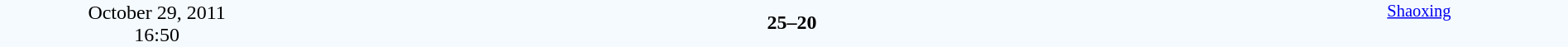<table style="width: 100%; background:#F5FAFF;" cellspacing="0">
<tr>
<td align=center rowspan=3 width=20%>October 29, 2011<br>16:50</td>
</tr>
<tr>
<td width=24% align=right><strong></strong></td>
<td align=center width=13%><strong>25–20</strong></td>
<td width=24%></td>
<td style=font-size:85% rowspan=3 valign=top align=center><a href='#'>Shaoxing</a></td>
</tr>
<tr style=font-size:85%>
<td align=right></td>
<td align=center></td>
<td></td>
</tr>
</table>
